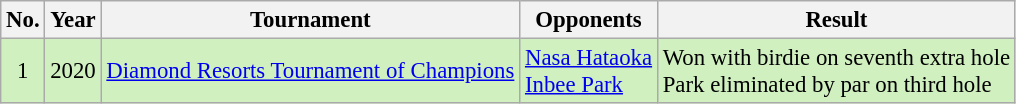<table class="wikitable" style="font-size:95%;">
<tr>
<th>No.</th>
<th>Year</th>
<th>Tournament</th>
<th>Opponents</th>
<th>Result</th>
</tr>
<tr style="background:#D0F0C0;">
<td align=center>1</td>
<td>2020</td>
<td><a href='#'>Diamond Resorts Tournament of Champions</a></td>
<td> <a href='#'>Nasa Hataoka</a> <br>  <a href='#'>Inbee Park</a></td>
<td>Won with birdie on seventh extra hole <br> Park eliminated by par on third hole</td>
</tr>
</table>
